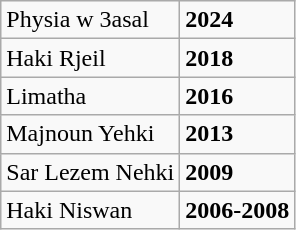<table class="wikitable">
<tr>
<td>Physia w 3asal</td>
<td><strong>2024</strong></td>
</tr>
<tr>
<td>Haki Rjeil</td>
<td><strong>2018</strong></td>
</tr>
<tr>
<td>Limatha</td>
<td><strong>2016</strong></td>
</tr>
<tr>
<td>Majnoun Yehki</td>
<td><strong>2013</strong></td>
</tr>
<tr>
<td>Sar Lezem Nehki</td>
<td><strong>2009</strong></td>
</tr>
<tr>
<td>Haki Niswan</td>
<td><strong>2006-2008</strong></td>
</tr>
</table>
